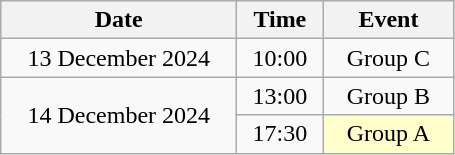<table class = "wikitable" style="text-align:center;">
<tr>
<th width=150>Date</th>
<th width=50>Time</th>
<th width=80>Event</th>
</tr>
<tr>
<td>13 December 2024</td>
<td>10:00</td>
<td>Group C</td>
</tr>
<tr>
<td rowspan=2>14 December 2024</td>
<td>13:00</td>
<td>Group B</td>
</tr>
<tr>
<td>17:30</td>
<td bgcolor="ffffcc">Group A</td>
</tr>
</table>
